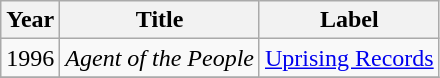<table class="wikitable sortable">
<tr>
<th>Year</th>
<th>Title</th>
<th>Label</th>
</tr>
<tr>
<td>1996</td>
<td><em>Agent of the People</em></td>
<td><a href='#'>Uprising Records</a></td>
</tr>
<tr>
</tr>
</table>
